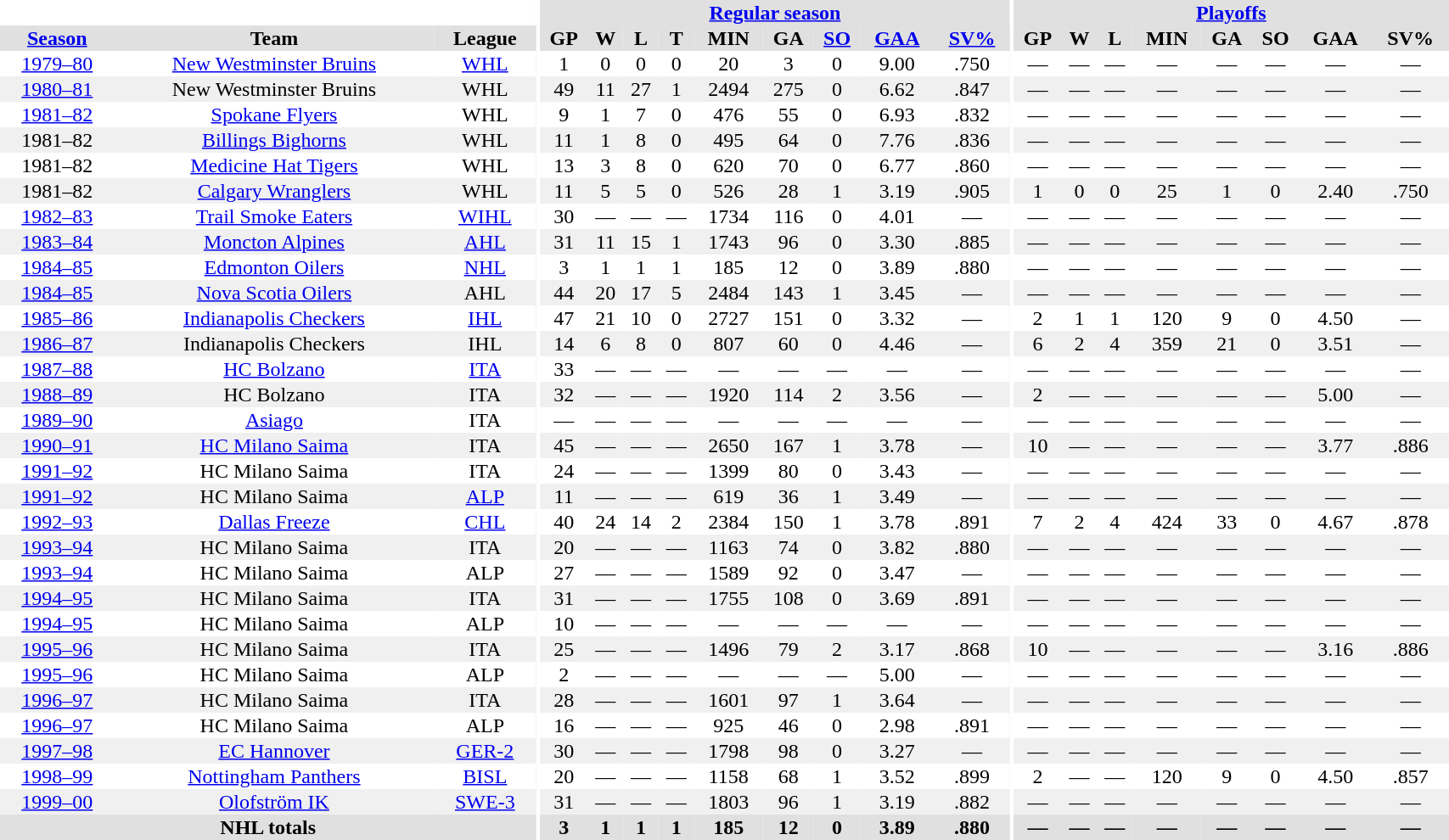<table border="0" cellpadding="1" cellspacing="0" style="width:90%; text-align:center;">
<tr bgcolor="#e0e0e0">
<th colspan="3" bgcolor="#ffffff"></th>
<th rowspan="99" bgcolor="#ffffff"></th>
<th colspan="9" bgcolor="#e0e0e0"><a href='#'>Regular season</a></th>
<th rowspan="99" bgcolor="#ffffff"></th>
<th colspan="8" bgcolor="#e0e0e0"><a href='#'>Playoffs</a></th>
</tr>
<tr bgcolor="#e0e0e0">
<th><a href='#'>Season</a></th>
<th>Team</th>
<th>League</th>
<th>GP</th>
<th>W</th>
<th>L</th>
<th>T</th>
<th>MIN</th>
<th>GA</th>
<th><a href='#'>SO</a></th>
<th><a href='#'>GAA</a></th>
<th><a href='#'>SV%</a></th>
<th>GP</th>
<th>W</th>
<th>L</th>
<th>MIN</th>
<th>GA</th>
<th>SO</th>
<th>GAA</th>
<th>SV%</th>
</tr>
<tr>
<td><a href='#'>1979–80</a></td>
<td><a href='#'>New Westminster Bruins</a></td>
<td><a href='#'>WHL</a></td>
<td>1</td>
<td>0</td>
<td>0</td>
<td>0</td>
<td>20</td>
<td>3</td>
<td>0</td>
<td>9.00</td>
<td>.750</td>
<td>—</td>
<td>—</td>
<td>—</td>
<td>—</td>
<td>—</td>
<td>—</td>
<td>—</td>
<td>—</td>
</tr>
<tr bgcolor="#f0f0f0">
<td><a href='#'>1980–81</a></td>
<td>New Westminster Bruins</td>
<td>WHL</td>
<td>49</td>
<td>11</td>
<td>27</td>
<td>1</td>
<td>2494</td>
<td>275</td>
<td>0</td>
<td>6.62</td>
<td>.847</td>
<td>—</td>
<td>—</td>
<td>—</td>
<td>—</td>
<td>—</td>
<td>—</td>
<td>—</td>
<td>—</td>
</tr>
<tr>
<td><a href='#'>1981–82</a></td>
<td><a href='#'>Spokane Flyers</a></td>
<td>WHL</td>
<td>9</td>
<td>1</td>
<td>7</td>
<td>0</td>
<td>476</td>
<td>55</td>
<td>0</td>
<td>6.93</td>
<td>.832</td>
<td>—</td>
<td>—</td>
<td>—</td>
<td>—</td>
<td>—</td>
<td>—</td>
<td>—</td>
<td>—</td>
</tr>
<tr bgcolor="#f0f0f0">
<td>1981–82</td>
<td><a href='#'>Billings Bighorns</a></td>
<td>WHL</td>
<td>11</td>
<td>1</td>
<td>8</td>
<td>0</td>
<td>495</td>
<td>64</td>
<td>0</td>
<td>7.76</td>
<td>.836</td>
<td>—</td>
<td>—</td>
<td>—</td>
<td>—</td>
<td>—</td>
<td>—</td>
<td>—</td>
<td>—</td>
</tr>
<tr>
<td>1981–82</td>
<td><a href='#'>Medicine Hat Tigers</a></td>
<td>WHL</td>
<td>13</td>
<td>3</td>
<td>8</td>
<td>0</td>
<td>620</td>
<td>70</td>
<td>0</td>
<td>6.77</td>
<td>.860</td>
<td>—</td>
<td>—</td>
<td>—</td>
<td>—</td>
<td>—</td>
<td>—</td>
<td>—</td>
<td>—</td>
</tr>
<tr bgcolor="#f0f0f0">
<td>1981–82</td>
<td><a href='#'>Calgary Wranglers</a></td>
<td>WHL</td>
<td>11</td>
<td>5</td>
<td>5</td>
<td>0</td>
<td>526</td>
<td>28</td>
<td>1</td>
<td>3.19</td>
<td>.905</td>
<td>1</td>
<td>0</td>
<td>0</td>
<td>25</td>
<td>1</td>
<td>0</td>
<td>2.40</td>
<td>.750</td>
</tr>
<tr>
<td><a href='#'>1982–83</a></td>
<td><a href='#'>Trail Smoke Eaters</a></td>
<td><a href='#'>WIHL</a></td>
<td>30</td>
<td>—</td>
<td>—</td>
<td>—</td>
<td>1734</td>
<td>116</td>
<td>0</td>
<td>4.01</td>
<td>—</td>
<td>—</td>
<td>—</td>
<td>—</td>
<td>—</td>
<td>—</td>
<td>—</td>
<td>—</td>
<td>—</td>
</tr>
<tr bgcolor="#f0f0f0">
<td><a href='#'>1983–84</a></td>
<td><a href='#'>Moncton Alpines</a></td>
<td><a href='#'>AHL</a></td>
<td>31</td>
<td>11</td>
<td>15</td>
<td>1</td>
<td>1743</td>
<td>96</td>
<td>0</td>
<td>3.30</td>
<td>.885</td>
<td>—</td>
<td>—</td>
<td>—</td>
<td>—</td>
<td>—</td>
<td>—</td>
<td>—</td>
<td>—</td>
</tr>
<tr>
<td><a href='#'>1984–85</a></td>
<td><a href='#'>Edmonton Oilers</a></td>
<td><a href='#'>NHL</a></td>
<td>3</td>
<td>1</td>
<td>1</td>
<td>1</td>
<td>185</td>
<td>12</td>
<td>0</td>
<td>3.89</td>
<td>.880</td>
<td>—</td>
<td>—</td>
<td>—</td>
<td>—</td>
<td>—</td>
<td>—</td>
<td>—</td>
<td>—</td>
</tr>
<tr bgcolor="#f0f0f0">
<td><a href='#'>1984–85</a></td>
<td><a href='#'>Nova Scotia Oilers</a></td>
<td>AHL</td>
<td>44</td>
<td>20</td>
<td>17</td>
<td>5</td>
<td>2484</td>
<td>143</td>
<td>1</td>
<td>3.45</td>
<td>—</td>
<td>—</td>
<td>—</td>
<td>—</td>
<td>—</td>
<td>—</td>
<td>—</td>
<td>—</td>
<td>—</td>
</tr>
<tr>
<td><a href='#'>1985–86</a></td>
<td><a href='#'>Indianapolis Checkers</a></td>
<td><a href='#'>IHL</a></td>
<td>47</td>
<td>21</td>
<td>10</td>
<td>0</td>
<td>2727</td>
<td>151</td>
<td>0</td>
<td>3.32</td>
<td>—</td>
<td>2</td>
<td>1</td>
<td>1</td>
<td>120</td>
<td>9</td>
<td>0</td>
<td>4.50</td>
<td>—</td>
</tr>
<tr bgcolor="#f0f0f0">
<td><a href='#'>1986–87</a></td>
<td>Indianapolis Checkers</td>
<td>IHL</td>
<td>14</td>
<td>6</td>
<td>8</td>
<td>0</td>
<td>807</td>
<td>60</td>
<td>0</td>
<td>4.46</td>
<td>—</td>
<td>6</td>
<td>2</td>
<td>4</td>
<td>359</td>
<td>21</td>
<td>0</td>
<td>3.51</td>
<td>—</td>
</tr>
<tr>
<td><a href='#'>1987–88</a></td>
<td><a href='#'>HC Bolzano</a></td>
<td><a href='#'>ITA</a></td>
<td>33</td>
<td>—</td>
<td>—</td>
<td>—</td>
<td>—</td>
<td>—</td>
<td>—</td>
<td>—</td>
<td>—</td>
<td>—</td>
<td>—</td>
<td>—</td>
<td>—</td>
<td>—</td>
<td>—</td>
<td>—</td>
<td>—</td>
</tr>
<tr bgcolor="#f0f0f0">
<td><a href='#'>1988–89</a></td>
<td>HC Bolzano</td>
<td>ITA</td>
<td>32</td>
<td>—</td>
<td>—</td>
<td>—</td>
<td>1920</td>
<td>114</td>
<td>2</td>
<td>3.56</td>
<td>—</td>
<td>2</td>
<td>—</td>
<td>—</td>
<td>—</td>
<td>—</td>
<td>—</td>
<td>5.00</td>
<td>—</td>
</tr>
<tr>
<td><a href='#'>1989–90</a></td>
<td><a href='#'>Asiago</a></td>
<td>ITA</td>
<td>—</td>
<td>—</td>
<td>—</td>
<td>—</td>
<td>—</td>
<td>—</td>
<td>—</td>
<td>—</td>
<td>—</td>
<td>—</td>
<td>—</td>
<td>—</td>
<td>—</td>
<td>—</td>
<td>—</td>
<td>—</td>
<td>—</td>
</tr>
<tr bgcolor="#f0f0f0">
<td><a href='#'>1990–91</a></td>
<td><a href='#'>HC Milano Saima</a></td>
<td>ITA</td>
<td>45</td>
<td>—</td>
<td>—</td>
<td>—</td>
<td>2650</td>
<td>167</td>
<td>1</td>
<td>3.78</td>
<td>—</td>
<td>10</td>
<td>—</td>
<td>—</td>
<td>—</td>
<td>—</td>
<td>—</td>
<td>3.77</td>
<td>.886</td>
</tr>
<tr>
<td><a href='#'>1991–92</a></td>
<td>HC Milano Saima</td>
<td>ITA</td>
<td>24</td>
<td>—</td>
<td>—</td>
<td>—</td>
<td>1399</td>
<td>80</td>
<td>0</td>
<td>3.43</td>
<td>—</td>
<td>—</td>
<td>—</td>
<td>—</td>
<td>—</td>
<td>—</td>
<td>—</td>
<td>—</td>
<td>—</td>
</tr>
<tr bgcolor="#f0f0f0">
<td><a href='#'>1991–92</a></td>
<td>HC Milano Saima</td>
<td><a href='#'>ALP</a></td>
<td>11</td>
<td>—</td>
<td>—</td>
<td>—</td>
<td>619</td>
<td>36</td>
<td>1</td>
<td>3.49</td>
<td>—</td>
<td>—</td>
<td>—</td>
<td>—</td>
<td>—</td>
<td>—</td>
<td>—</td>
<td>—</td>
<td>—</td>
</tr>
<tr>
<td><a href='#'>1992–93</a></td>
<td><a href='#'>Dallas Freeze</a></td>
<td><a href='#'>CHL</a></td>
<td>40</td>
<td>24</td>
<td>14</td>
<td>2</td>
<td>2384</td>
<td>150</td>
<td>1</td>
<td>3.78</td>
<td>.891</td>
<td>7</td>
<td>2</td>
<td>4</td>
<td>424</td>
<td>33</td>
<td>0</td>
<td>4.67</td>
<td>.878</td>
</tr>
<tr bgcolor="#f0f0f0">
<td><a href='#'>1993–94</a></td>
<td>HC Milano Saima</td>
<td>ITA</td>
<td>20</td>
<td>—</td>
<td>—</td>
<td>—</td>
<td>1163</td>
<td>74</td>
<td>0</td>
<td>3.82</td>
<td>.880</td>
<td>—</td>
<td>—</td>
<td>—</td>
<td>—</td>
<td>—</td>
<td>—</td>
<td>—</td>
<td>—</td>
</tr>
<tr>
<td><a href='#'>1993–94</a></td>
<td>HC Milano Saima</td>
<td>ALP</td>
<td>27</td>
<td>—</td>
<td>—</td>
<td>—</td>
<td>1589</td>
<td>92</td>
<td>0</td>
<td>3.47</td>
<td>—</td>
<td>—</td>
<td>—</td>
<td>—</td>
<td>—</td>
<td>—</td>
<td>—</td>
<td>—</td>
<td>—</td>
</tr>
<tr bgcolor="#f0f0f0">
<td><a href='#'>1994–95</a></td>
<td>HC Milano Saima</td>
<td>ITA</td>
<td>31</td>
<td>—</td>
<td>—</td>
<td>—</td>
<td>1755</td>
<td>108</td>
<td>0</td>
<td>3.69</td>
<td>.891</td>
<td>—</td>
<td>—</td>
<td>—</td>
<td>—</td>
<td>—</td>
<td>—</td>
<td>—</td>
<td>—</td>
</tr>
<tr>
<td><a href='#'>1994–95</a></td>
<td>HC Milano Saima</td>
<td>ALP</td>
<td>10</td>
<td>—</td>
<td>—</td>
<td>—</td>
<td>—</td>
<td>—</td>
<td>—</td>
<td>—</td>
<td>—</td>
<td>—</td>
<td>—</td>
<td>—</td>
<td>—</td>
<td>—</td>
<td>—</td>
<td>—</td>
<td>—</td>
</tr>
<tr bgcolor="#f0f0f0">
<td><a href='#'>1995–96</a></td>
<td>HC Milano Saima</td>
<td>ITA</td>
<td>25</td>
<td>—</td>
<td>—</td>
<td>—</td>
<td>1496</td>
<td>79</td>
<td>2</td>
<td>3.17</td>
<td>.868</td>
<td>10</td>
<td>—</td>
<td>—</td>
<td>—</td>
<td>—</td>
<td>—</td>
<td>3.16</td>
<td>.886</td>
</tr>
<tr>
<td><a href='#'>1995–96</a></td>
<td>HC Milano Saima</td>
<td>ALP</td>
<td>2</td>
<td>—</td>
<td>—</td>
<td>—</td>
<td>—</td>
<td>—</td>
<td>—</td>
<td>5.00</td>
<td>—</td>
<td>—</td>
<td>—</td>
<td>—</td>
<td>—</td>
<td>—</td>
<td>—</td>
<td>—</td>
<td>—</td>
</tr>
<tr bgcolor="#f0f0f0">
<td><a href='#'>1996–97</a></td>
<td>HC Milano Saima</td>
<td>ITA</td>
<td>28</td>
<td>—</td>
<td>—</td>
<td>—</td>
<td>1601</td>
<td>97</td>
<td>1</td>
<td>3.64</td>
<td>—</td>
<td>—</td>
<td>—</td>
<td>—</td>
<td>—</td>
<td>—</td>
<td>—</td>
<td>—</td>
<td>—</td>
</tr>
<tr>
<td><a href='#'>1996–97</a></td>
<td>HC Milano Saima</td>
<td>ALP</td>
<td>16</td>
<td>—</td>
<td>—</td>
<td>—</td>
<td>925</td>
<td>46</td>
<td>0</td>
<td>2.98</td>
<td>.891</td>
<td>—</td>
<td>—</td>
<td>—</td>
<td>—</td>
<td>—</td>
<td>—</td>
<td>—</td>
<td>—</td>
</tr>
<tr bgcolor="#f0f0f0">
<td><a href='#'>1997–98</a></td>
<td><a href='#'>EC Hannover</a></td>
<td><a href='#'>GER-2</a></td>
<td>30</td>
<td>—</td>
<td>—</td>
<td>—</td>
<td>1798</td>
<td>98</td>
<td>0</td>
<td>3.27</td>
<td>—</td>
<td>—</td>
<td>—</td>
<td>—</td>
<td>—</td>
<td>—</td>
<td>—</td>
<td>—</td>
<td>—</td>
</tr>
<tr>
<td><a href='#'>1998–99</a></td>
<td><a href='#'>Nottingham Panthers</a></td>
<td><a href='#'>BISL</a></td>
<td>20</td>
<td>—</td>
<td>—</td>
<td>—</td>
<td>1158</td>
<td>68</td>
<td>1</td>
<td>3.52</td>
<td>.899</td>
<td>2</td>
<td>—</td>
<td>—</td>
<td>120</td>
<td>9</td>
<td>0</td>
<td>4.50</td>
<td>.857</td>
</tr>
<tr bgcolor="#f0f0f0">
<td><a href='#'>1999–00</a></td>
<td><a href='#'>Olofström IK</a></td>
<td><a href='#'>SWE-3</a></td>
<td>31</td>
<td>—</td>
<td>—</td>
<td>—</td>
<td>1803</td>
<td>96</td>
<td>1</td>
<td>3.19</td>
<td>.882</td>
<td>—</td>
<td>—</td>
<td>—</td>
<td>—</td>
<td>—</td>
<td>—</td>
<td>—</td>
<td>—</td>
</tr>
<tr bgcolor="#e0e0e0">
<th colspan=3>NHL totals</th>
<th>3</th>
<th>1</th>
<th>1</th>
<th>1</th>
<th>185</th>
<th>12</th>
<th>0</th>
<th>3.89</th>
<th>.880</th>
<th>—</th>
<th>—</th>
<th>—</th>
<th>—</th>
<th>—</th>
<th>—</th>
<th>—</th>
<th>—</th>
</tr>
</table>
